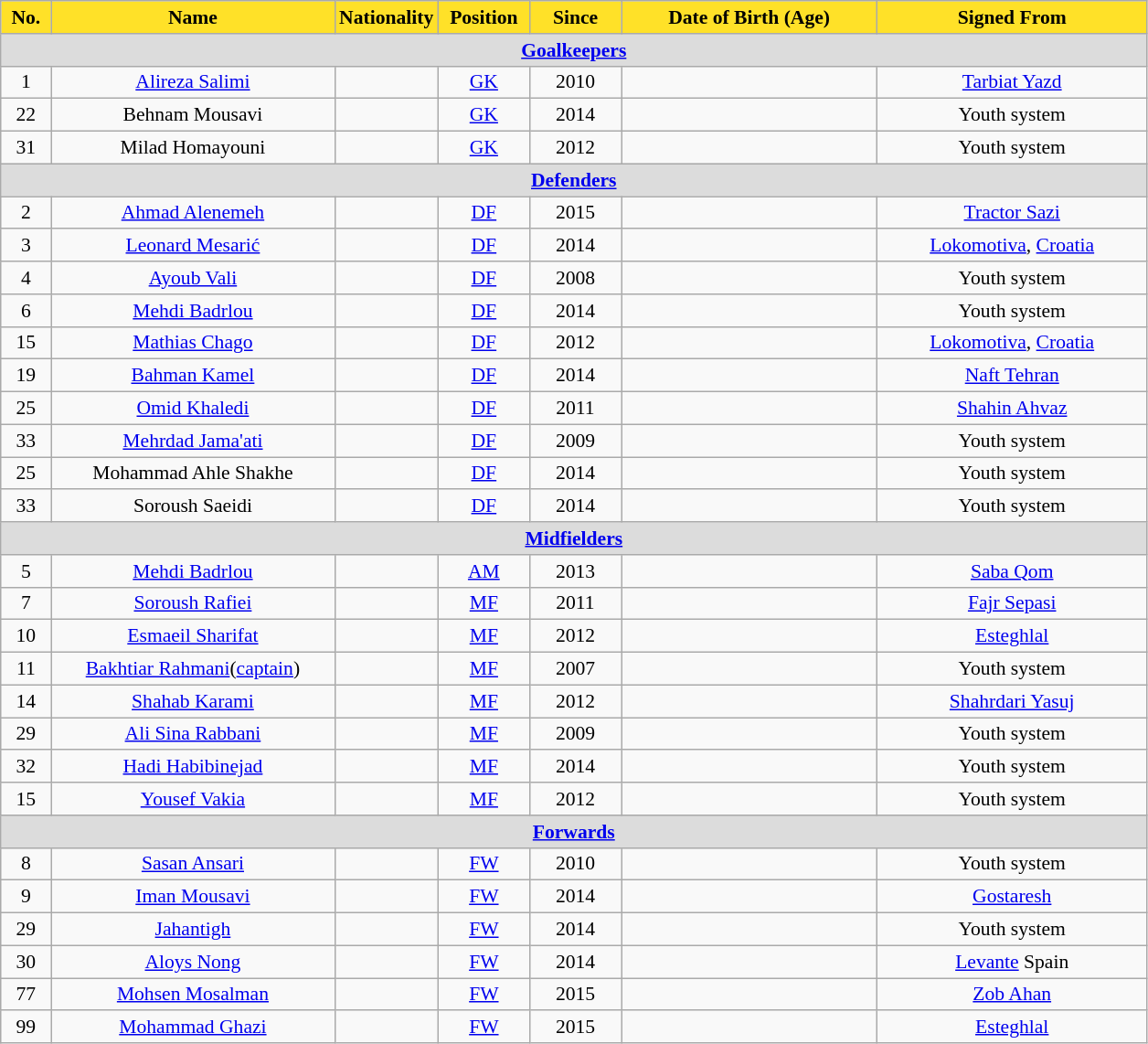<table class="wikitable" style="text-align: center; font-size:90%">
<tr>
<th style="background:#ffe128; color:black" align=right width=30px>No.</th>
<th style="background:#ffe128; color:black" align=center width=200px>Name</th>
<th style="background:#ffe128; color:black" align=center width=60px>Nationality</th>
<th style="background:#ffe128; color:black" align=center width=60px>Position</th>
<th style="background:#ffe128; color:black" align=center width=60px>Since</th>
<th style="background:#ffe128; color:black" align=center width=180px>Date of Birth (Age)</th>
<th style="background:#ffe128; color:black" align=center width=190px>Signed From</th>
</tr>
<tr>
<th colspan=9 style="background: #DCDCDC" align=center><a href='#'>Goalkeepers</a></th>
</tr>
<tr>
<td>1</td>
<td><a href='#'>Alireza Salimi</a></td>
<td></td>
<td><a href='#'>GK</a></td>
<td>2010</td>
<td></td>
<td><a href='#'>Tarbiat Yazd</a></td>
</tr>
<tr>
<td>22</td>
<td>Behnam Mousavi</td>
<td></td>
<td><a href='#'>GK</a></td>
<td>2014</td>
<td></td>
<td>Youth system</td>
</tr>
<tr>
<td>31</td>
<td>Milad Homayouni</td>
<td></td>
<td><a href='#'>GK</a></td>
<td>2012</td>
<td></td>
<td>Youth system</td>
</tr>
<tr>
<th colspan=9 style="background: #DCDCDC" align=center><a href='#'>Defenders</a></th>
</tr>
<tr>
<td>2</td>
<td><a href='#'>Ahmad Alenemeh</a></td>
<td></td>
<td><a href='#'>DF</a></td>
<td>2015</td>
<td></td>
<td><a href='#'>Tractor Sazi</a></td>
</tr>
<tr>
<td>3</td>
<td><a href='#'>Leonard Mesarić</a></td>
<td></td>
<td><a href='#'>DF</a></td>
<td>2014</td>
<td></td>
<td><a href='#'>Lokomotiva</a>,  <a href='#'>Croatia</a></td>
</tr>
<tr>
<td>4</td>
<td><a href='#'>Ayoub Vali</a></td>
<td></td>
<td><a href='#'>DF</a></td>
<td>2008</td>
<td></td>
<td>Youth system</td>
</tr>
<tr>
<td>6</td>
<td><a href='#'>Mehdi Badrlou</a></td>
<td></td>
<td><a href='#'>DF</a></td>
<td>2014</td>
<td></td>
<td>Youth system</td>
</tr>
<tr>
<td>15</td>
<td><a href='#'>Mathias Chago</a></td>
<td></td>
<td><a href='#'>DF</a></td>
<td>2012</td>
<td></td>
<td><a href='#'>Lokomotiva</a>,  <a href='#'>Croatia</a></td>
</tr>
<tr>
<td>19</td>
<td><a href='#'>Bahman Kamel</a></td>
<td></td>
<td><a href='#'>DF</a></td>
<td>2014</td>
<td></td>
<td><a href='#'>Naft Tehran</a></td>
</tr>
<tr>
<td>25</td>
<td><a href='#'>Omid Khaledi</a></td>
<td></td>
<td><a href='#'>DF</a></td>
<td>2011</td>
<td></td>
<td><a href='#'>Shahin Ahvaz</a></td>
</tr>
<tr>
<td>33</td>
<td><a href='#'>Mehrdad Jama'ati</a></td>
<td></td>
<td><a href='#'>DF</a></td>
<td>2009</td>
<td></td>
<td>Youth system</td>
</tr>
<tr>
<td>25</td>
<td>Mohammad Ahle Shakhe</td>
<td></td>
<td><a href='#'>DF</a></td>
<td>2014</td>
<td></td>
<td>Youth system</td>
</tr>
<tr>
<td>33</td>
<td>Soroush Saeidi</td>
<td></td>
<td><a href='#'>DF</a></td>
<td>2014</td>
<td></td>
<td>Youth system</td>
</tr>
<tr>
<th colspan=9 style="background: #DCDCDC" align=center><a href='#'>Midfielders</a></th>
</tr>
<tr>
<td>5</td>
<td><a href='#'>Mehdi Badrlou</a></td>
<td></td>
<td><a href='#'>AM</a></td>
<td>2013</td>
<td></td>
<td><a href='#'>Saba Qom</a></td>
</tr>
<tr>
<td>7</td>
<td><a href='#'>Soroush Rafiei</a></td>
<td></td>
<td><a href='#'>MF</a></td>
<td>2011</td>
<td></td>
<td><a href='#'>Fajr Sepasi</a></td>
</tr>
<tr>
<td>10</td>
<td><a href='#'>Esmaeil Sharifat</a></td>
<td></td>
<td><a href='#'>MF</a></td>
<td>2012</td>
<td></td>
<td><a href='#'>Esteghlal</a></td>
</tr>
<tr>
<td>11</td>
<td><a href='#'>Bakhtiar Rahmani</a>(<a href='#'>captain</a>)</td>
<td></td>
<td><a href='#'>MF</a></td>
<td>2007</td>
<td></td>
<td>Youth system</td>
</tr>
<tr>
<td>14</td>
<td><a href='#'>Shahab Karami</a></td>
<td></td>
<td><a href='#'>MF</a></td>
<td>2012</td>
<td></td>
<td><a href='#'>Shahrdari Yasuj</a></td>
</tr>
<tr>
<td>29</td>
<td><a href='#'>Ali Sina Rabbani</a></td>
<td></td>
<td><a href='#'>MF</a></td>
<td>2009</td>
<td></td>
<td>Youth system</td>
</tr>
<tr>
<td>32</td>
<td><a href='#'>Hadi Habibinejad</a></td>
<td></td>
<td><a href='#'>MF</a></td>
<td>2014</td>
<td></td>
<td>Youth system</td>
</tr>
<tr>
<td>15</td>
<td><a href='#'>Yousef Vakia</a></td>
<td></td>
<td><a href='#'>MF</a></td>
<td>2012</td>
<td></td>
<td>Youth system</td>
</tr>
<tr>
<th colspan=11 style="background: #DCDCDC" align=center><a href='#'>Forwards</a></th>
</tr>
<tr>
<td>8</td>
<td><a href='#'>Sasan Ansari</a></td>
<td></td>
<td><a href='#'>FW</a></td>
<td>2010</td>
<td></td>
<td>Youth system</td>
</tr>
<tr>
<td>9</td>
<td><a href='#'>Iman Mousavi</a></td>
<td></td>
<td><a href='#'>FW</a></td>
<td>2014</td>
<td></td>
<td><a href='#'>Gostaresh</a></td>
</tr>
<tr>
<td>29</td>
<td><a href='#'>Jahantigh</a></td>
<td></td>
<td><a href='#'>FW</a></td>
<td>2014</td>
<td></td>
<td>Youth system</td>
</tr>
<tr>
<td>30</td>
<td><a href='#'>Aloys Nong</a></td>
<td></td>
<td><a href='#'>FW</a></td>
<td>2014</td>
<td></td>
<td><a href='#'>Levante</a> Spain</td>
</tr>
<tr>
<td>77</td>
<td><a href='#'>Mohsen Mosalman</a></td>
<td></td>
<td><a href='#'>FW</a></td>
<td>2015</td>
<td></td>
<td><a href='#'>Zob Ahan</a></td>
</tr>
<tr>
<td>99</td>
<td><a href='#'>Mohammad Ghazi</a></td>
<td></td>
<td><a href='#'>FW</a></td>
<td>2015</td>
<td></td>
<td><a href='#'>Esteghlal</a></td>
</tr>
</table>
